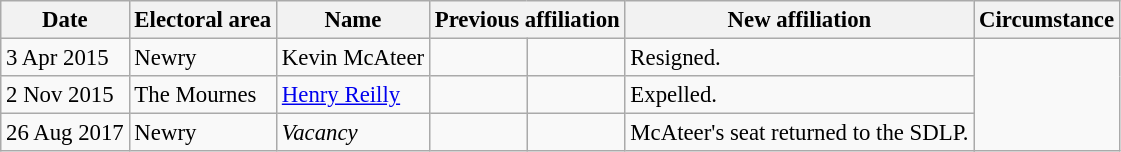<table class="wikitable" style="font-size: 95%;">
<tr>
<th>Date</th>
<th>Electoral area</th>
<th>Name</th>
<th colspan="2">Previous affiliation</th>
<th colspan="2">New affiliation</th>
<th>Circumstance</th>
</tr>
<tr>
<td>3 Apr 2015</td>
<td>Newry</td>
<td>Kevin McAteer</td>
<td></td>
<td></td>
<td>Resigned.</td>
</tr>
<tr>
<td>2 Nov 2015</td>
<td>The Mournes</td>
<td><a href='#'>Henry Reilly</a></td>
<td></td>
<td></td>
<td>Expelled.</td>
</tr>
<tr>
<td>26 Aug 2017</td>
<td>Newry</td>
<td><em>Vacancy</em></td>
<td></td>
<td></td>
<td>McAteer's seat returned to the SDLP.</td>
</tr>
</table>
